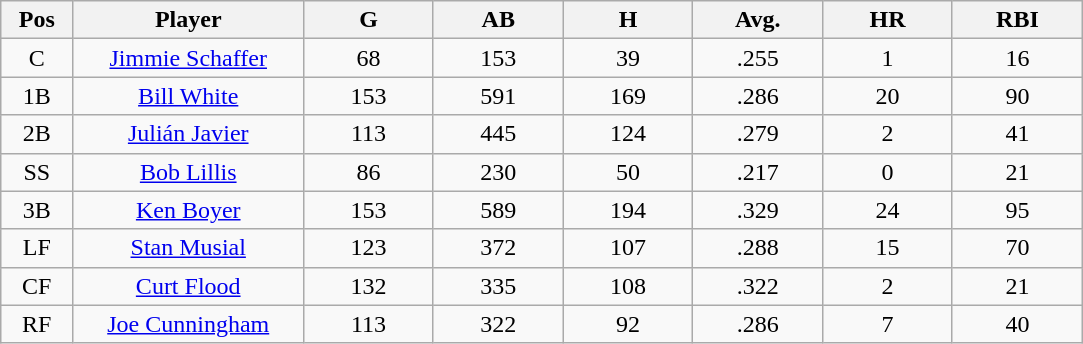<table class="wikitable sortable">
<tr>
<th bgcolor="#DDDDFF" width="5%">Pos</th>
<th bgcolor="#DDDDFF" width="16%">Player</th>
<th bgcolor="#DDDDFF" width="9%">G</th>
<th bgcolor="#DDDDFF" width="9%">AB</th>
<th bgcolor="#DDDDFF" width="9%">H</th>
<th bgcolor="#DDDDFF" width="9%">Avg.</th>
<th bgcolor="#DDDDFF" width="9%">HR</th>
<th bgcolor="#DDDDFF" width="9%">RBI</th>
</tr>
<tr align="center">
<td>C</td>
<td><a href='#'>Jimmie Schaffer</a></td>
<td>68</td>
<td>153</td>
<td>39</td>
<td>.255</td>
<td>1</td>
<td>16</td>
</tr>
<tr align="center">
<td>1B</td>
<td><a href='#'>Bill White</a></td>
<td>153</td>
<td>591</td>
<td>169</td>
<td>.286</td>
<td>20</td>
<td>90</td>
</tr>
<tr align="center">
<td>2B</td>
<td><a href='#'>Julián Javier</a></td>
<td>113</td>
<td>445</td>
<td>124</td>
<td>.279</td>
<td>2</td>
<td>41</td>
</tr>
<tr align="center">
<td>SS</td>
<td><a href='#'>Bob Lillis</a></td>
<td>86</td>
<td>230</td>
<td>50</td>
<td>.217</td>
<td>0</td>
<td>21</td>
</tr>
<tr align="center">
<td>3B</td>
<td><a href='#'>Ken Boyer</a></td>
<td>153</td>
<td>589</td>
<td>194</td>
<td>.329</td>
<td>24</td>
<td>95</td>
</tr>
<tr align="center">
<td>LF</td>
<td><a href='#'>Stan Musial</a></td>
<td>123</td>
<td>372</td>
<td>107</td>
<td>.288</td>
<td>15</td>
<td>70</td>
</tr>
<tr align="center">
<td>CF</td>
<td><a href='#'>Curt Flood</a></td>
<td>132</td>
<td>335</td>
<td>108</td>
<td>.322</td>
<td>2</td>
<td>21</td>
</tr>
<tr align="center">
<td>RF</td>
<td><a href='#'>Joe Cunningham</a></td>
<td>113</td>
<td>322</td>
<td>92</td>
<td>.286</td>
<td>7</td>
<td>40</td>
</tr>
</table>
